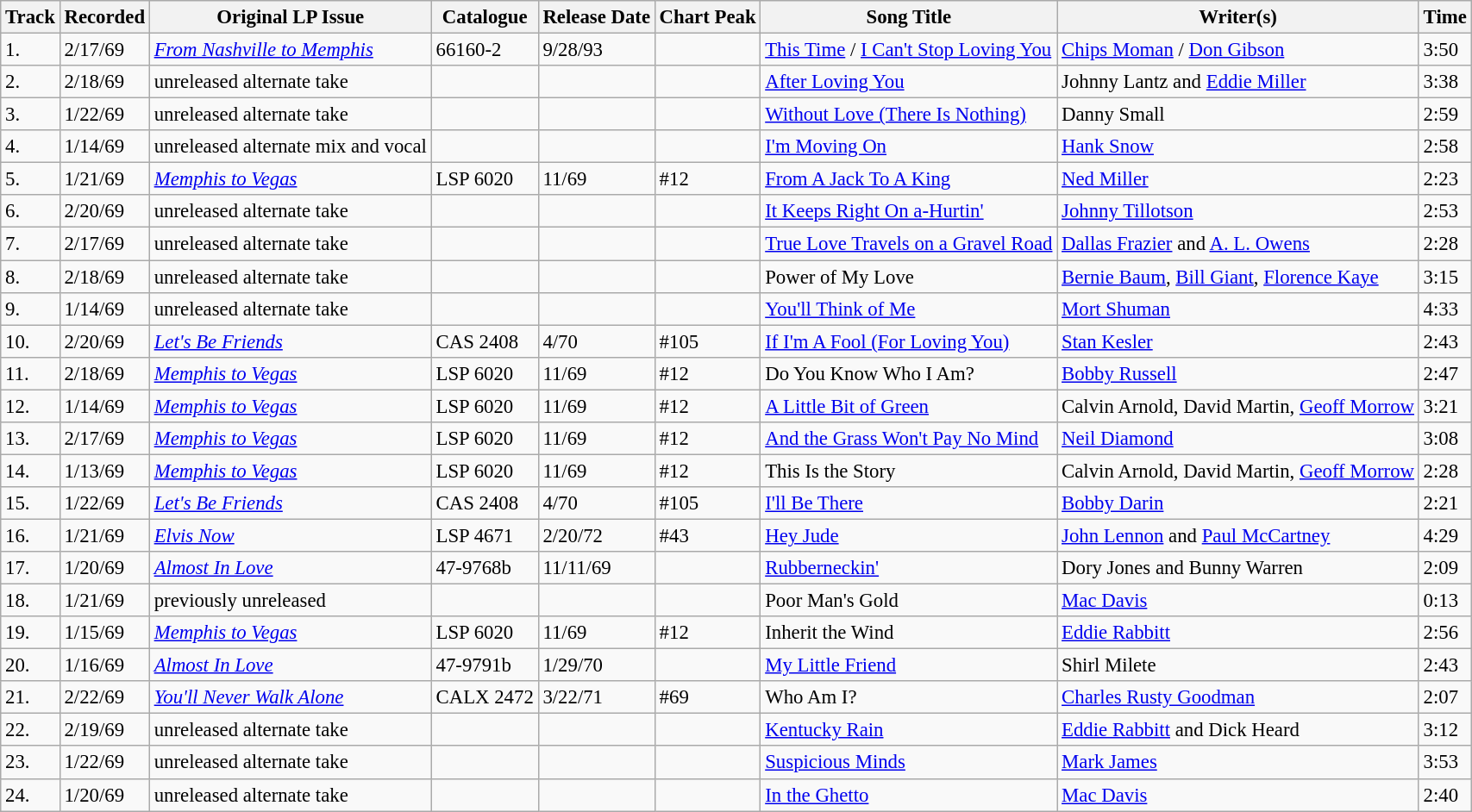<table class="wikitable" style="font-size:95%;">
<tr>
<th>Track</th>
<th>Recorded</th>
<th>Original LP Issue</th>
<th>Catalogue</th>
<th>Release Date</th>
<th>Chart Peak</th>
<th>Song Title</th>
<th>Writer(s)</th>
<th>Time</th>
</tr>
<tr>
<td>1.</td>
<td>2/17/69</td>
<td><em><a href='#'>From Nashville to Memphis</a></em></td>
<td>66160-2</td>
<td>9/28/93</td>
<td></td>
<td><a href='#'>This Time</a> / <a href='#'>I Can't Stop Loving You</a></td>
<td><a href='#'>Chips Moman</a> / <a href='#'>Don Gibson</a></td>
<td>3:50</td>
</tr>
<tr>
<td>2.</td>
<td>2/18/69</td>
<td>unreleased alternate take</td>
<td></td>
<td></td>
<td></td>
<td><a href='#'>After Loving You</a></td>
<td>Johnny Lantz and <a href='#'>Eddie Miller</a></td>
<td>3:38</td>
</tr>
<tr>
<td>3.</td>
<td>1/22/69</td>
<td>unreleased alternate take</td>
<td></td>
<td></td>
<td></td>
<td><a href='#'>Without Love (There Is Nothing)</a></td>
<td>Danny Small</td>
<td>2:59</td>
</tr>
<tr>
<td>4.</td>
<td>1/14/69</td>
<td>unreleased alternate mix and vocal</td>
<td></td>
<td></td>
<td></td>
<td><a href='#'>I'm Moving On</a></td>
<td><a href='#'>Hank Snow</a></td>
<td>2:58</td>
</tr>
<tr>
<td>5.</td>
<td>1/21/69</td>
<td><em><a href='#'>Memphis to Vegas</a></em></td>
<td>LSP 6020</td>
<td>11/69</td>
<td>#12</td>
<td><a href='#'>From A Jack To A King</a></td>
<td><a href='#'>Ned Miller</a></td>
<td>2:23</td>
</tr>
<tr>
<td>6.</td>
<td>2/20/69</td>
<td>unreleased alternate take</td>
<td></td>
<td></td>
<td></td>
<td><a href='#'>It Keeps Right On a-Hurtin'</a></td>
<td><a href='#'>Johnny Tillotson</a></td>
<td>2:53</td>
</tr>
<tr>
<td>7.</td>
<td>2/17/69</td>
<td>unreleased alternate take</td>
<td></td>
<td></td>
<td></td>
<td><a href='#'>True Love Travels on a Gravel Road</a></td>
<td><a href='#'>Dallas Frazier</a> and <a href='#'>A.&nbsp;L. Owens</a></td>
<td>2:28</td>
</tr>
<tr>
<td>8.</td>
<td>2/18/69</td>
<td>unreleased alternate take</td>
<td></td>
<td></td>
<td></td>
<td>Power of My Love</td>
<td><a href='#'>Bernie Baum</a>, <a href='#'>Bill Giant</a>, <a href='#'>Florence Kaye</a></td>
<td>3:15</td>
</tr>
<tr>
<td>9.</td>
<td>1/14/69</td>
<td>unreleased alternate take</td>
<td></td>
<td></td>
<td></td>
<td><a href='#'>You'll Think of Me</a></td>
<td><a href='#'>Mort Shuman</a></td>
<td>4:33</td>
</tr>
<tr>
<td>10.</td>
<td>2/20/69</td>
<td><em><a href='#'>Let's Be Friends</a></em></td>
<td>CAS 2408</td>
<td>4/70</td>
<td>#105</td>
<td><a href='#'>If I'm A Fool (For Loving You)</a></td>
<td><a href='#'>Stan Kesler</a></td>
<td>2:43</td>
</tr>
<tr>
<td>11.</td>
<td>2/18/69</td>
<td><em><a href='#'>Memphis to Vegas</a></em></td>
<td>LSP 6020</td>
<td>11/69</td>
<td>#12</td>
<td>Do You Know Who I Am?</td>
<td><a href='#'>Bobby Russell</a></td>
<td>2:47</td>
</tr>
<tr>
<td>12.</td>
<td>1/14/69</td>
<td><em><a href='#'>Memphis to Vegas</a></em></td>
<td>LSP 6020</td>
<td>11/69</td>
<td>#12</td>
<td><a href='#'>A Little Bit of Green</a></td>
<td>Calvin Arnold, David Martin, <a href='#'>Geoff Morrow</a></td>
<td>3:21</td>
</tr>
<tr>
<td>13.</td>
<td>2/17/69</td>
<td><em><a href='#'>Memphis to Vegas</a></em></td>
<td>LSP 6020</td>
<td>11/69</td>
<td>#12</td>
<td><a href='#'>And the Grass Won't Pay No Mind</a></td>
<td><a href='#'>Neil Diamond</a></td>
<td>3:08</td>
</tr>
<tr>
<td>14.</td>
<td>1/13/69</td>
<td><em><a href='#'>Memphis to Vegas</a></em></td>
<td>LSP 6020</td>
<td>11/69</td>
<td>#12</td>
<td>This Is the Story</td>
<td>Calvin Arnold, David Martin, <a href='#'>Geoff Morrow</a></td>
<td>2:28</td>
</tr>
<tr>
<td>15.</td>
<td>1/22/69</td>
<td><em><a href='#'>Let's Be Friends</a></em></td>
<td>CAS 2408</td>
<td>4/70</td>
<td>#105</td>
<td><a href='#'>I'll Be There</a></td>
<td><a href='#'>Bobby Darin</a></td>
<td>2:21</td>
</tr>
<tr>
<td>16.</td>
<td>1/21/69</td>
<td><em><a href='#'>Elvis Now</a></em></td>
<td>LSP 4671</td>
<td>2/20/72</td>
<td>#43</td>
<td><a href='#'>Hey Jude</a></td>
<td><a href='#'>John Lennon</a> and <a href='#'>Paul McCartney</a></td>
<td>4:29</td>
</tr>
<tr>
<td>17.</td>
<td>1/20/69</td>
<td><em><a href='#'>Almost In Love</a></em></td>
<td>47-9768b</td>
<td>11/11/69</td>
<td></td>
<td><a href='#'>Rubberneckin'</a></td>
<td>Dory Jones and Bunny Warren</td>
<td>2:09</td>
</tr>
<tr>
<td>18.</td>
<td>1/21/69</td>
<td>previously unreleased</td>
<td></td>
<td></td>
<td></td>
<td>Poor Man's Gold</td>
<td><a href='#'>Mac Davis</a></td>
<td>0:13</td>
</tr>
<tr>
<td>19.</td>
<td>1/15/69</td>
<td><em><a href='#'>Memphis to Vegas</a></em></td>
<td>LSP 6020</td>
<td>11/69</td>
<td>#12</td>
<td>Inherit the Wind</td>
<td><a href='#'>Eddie Rabbitt</a></td>
<td>2:56</td>
</tr>
<tr>
<td>20.</td>
<td>1/16/69</td>
<td><em><a href='#'>Almost In Love</a></em></td>
<td>47-9791b</td>
<td>1/29/70</td>
<td></td>
<td><a href='#'>My Little Friend</a></td>
<td>Shirl Milete</td>
<td>2:43</td>
</tr>
<tr>
<td>21.</td>
<td>2/22/69</td>
<td><em><a href='#'>You'll Never Walk Alone</a></em></td>
<td>CALX 2472</td>
<td>3/22/71</td>
<td>#69</td>
<td>Who Am I?</td>
<td><a href='#'>Charles Rusty Goodman</a></td>
<td>2:07</td>
</tr>
<tr>
<td>22.</td>
<td>2/19/69</td>
<td>unreleased alternate take</td>
<td></td>
<td></td>
<td></td>
<td><a href='#'>Kentucky Rain</a></td>
<td><a href='#'>Eddie Rabbitt</a> and Dick Heard</td>
<td>3:12</td>
</tr>
<tr>
<td>23.</td>
<td>1/22/69</td>
<td>unreleased alternate take</td>
<td></td>
<td></td>
<td></td>
<td><a href='#'>Suspicious Minds</a></td>
<td><a href='#'>Mark James</a></td>
<td>3:53</td>
</tr>
<tr>
<td>24.</td>
<td>1/20/69</td>
<td>unreleased alternate take</td>
<td></td>
<td></td>
<td></td>
<td><a href='#'>In the Ghetto</a></td>
<td><a href='#'>Mac Davis</a></td>
<td>2:40</td>
</tr>
</table>
